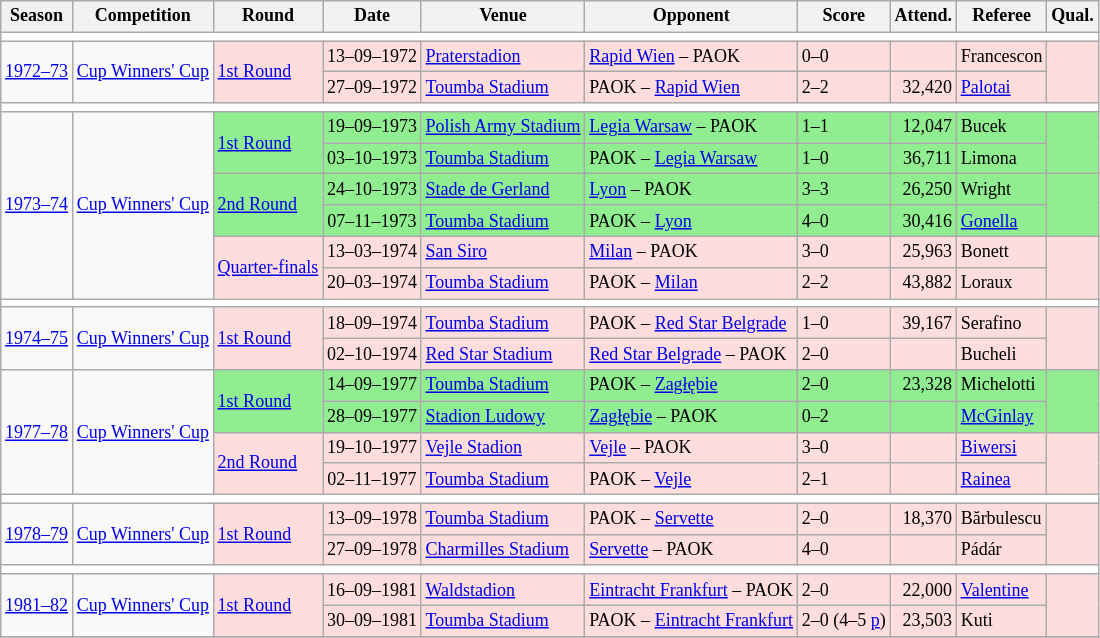<table class="wikitable" style="text-align: center; font-size: 12px">
<tr>
<th>Season</th>
<th>Competition</th>
<th>Round</th>
<th>Date</th>
<th>Venue</th>
<th>Opponent</th>
<th>Score</th>
<th>Attend.</th>
<th>Referee</th>
<th>Qual.</th>
</tr>
<tr>
<td colspan=10 style="text-align: center;" bgcolor=white></td>
</tr>
<tr>
<td align="center" rowspan="2"><a href='#'>1972–73</a></td>
<td align="left" rowspan="2"><a href='#'>Cup Winners' Cup</a></td>
<td align="left" bgcolor="#ffdddd" rowspan="2"><a href='#'>1st Round</a></td>
<td align="center" bgcolor="#ffdddd">13–09–1972</td>
<td align="left" bgcolor="#ffdddd"><a href='#'>Praterstadion</a></td>
<td align="left" bgcolor="#ffdddd"> <a href='#'>Rapid Wien</a> – PAOK</td>
<td align="left" bgcolor="#ffdddd">0–0</td>
<td align="right" bgcolor="#ffdddd"></td>
<td align="left" bgcolor="#ffdddd"> Francescon</td>
<td align="center" bgcolor="#ffdddd" rowspan="2"></td>
</tr>
<tr>
<td align="center" bgcolor="#ffdddd">27–09–1972</td>
<td align="left" bgcolor="#ffdddd"><a href='#'>Toumba Stadium</a></td>
<td align="left" bgcolor="#ffdddd"> PAOK – <a href='#'>Rapid Wien</a></td>
<td align="left" bgcolor="#ffdddd">2–2</td>
<td align="right" bgcolor="#ffdddd">32,420</td>
<td align="left" bgcolor="#ffdddd"> <a href='#'>Palotai</a></td>
</tr>
<tr>
<td colspan=10 style="text-align: center;" bgcolor=white></td>
</tr>
<tr>
<td align="center" rowspan="6"><a href='#'>1973–74</a></td>
<td align="left" rowspan="6"><a href='#'>Cup Winners' Cup</a></td>
<td align="left" bgcolor=lightgreen  rowspan="2"><a href='#'>1st Round</a></td>
<td align="center" bgcolor=lightgreen>19–09–1973</td>
<td align="left" bgcolor=lightgreen><a href='#'>Polish Army Stadium</a></td>
<td align="left" bgcolor=lightgreen> <a href='#'>Legia Warsaw</a> – PAOK</td>
<td align="left" bgcolor=lightgreen>1–1</td>
<td align="right" bgcolor=lightgreen>12,047</td>
<td align="left" bgcolor=lightgreen> Bucek</td>
<td align="center" bgcolor=lightgreen  rowspan="2"></td>
</tr>
<tr>
<td align="center" bgcolor=lightgreen>03–10–1973</td>
<td align="left" bgcolor=lightgreen><a href='#'>Toumba Stadium</a></td>
<td align="left" bgcolor=lightgreen> PAOK – <a href='#'>Legia Warsaw</a></td>
<td align="left" bgcolor=lightgreen>1–0</td>
<td align="right" bgcolor=lightgreen>36,711</td>
<td align="left" bgcolor=lightgreen> Limona</td>
</tr>
<tr>
<td align="left" bgcolor=lightgreen  rowspan="2"><a href='#'>2nd Round</a></td>
<td align="center" bgcolor=lightgreen>24–10–1973</td>
<td align="left" bgcolor=lightgreen><a href='#'>Stade de Gerland</a></td>
<td align="left" bgcolor=lightgreen> <a href='#'>Lyon</a> – PAOK</td>
<td align="left" bgcolor=lightgreen>3–3</td>
<td align="right" bgcolor=lightgreen>26,250</td>
<td align="left" bgcolor=lightgreen> Wright</td>
<td align="center" bgcolor=lightgreen  rowspan="2"></td>
</tr>
<tr>
<td align="center" bgcolor=lightgreen>07–11–1973</td>
<td align="left" bgcolor=lightgreen><a href='#'>Toumba Stadium</a></td>
<td align="left" bgcolor=lightgreen> PAOK – <a href='#'>Lyon</a></td>
<td align="left" bgcolor=lightgreen>4–0</td>
<td align="right" bgcolor=lightgreen>30,416</td>
<td align="left" bgcolor=lightgreen> <a href='#'>Gonella</a></td>
</tr>
<tr>
<td align="left" bgcolor="#ffdddd" rowspan="2"><a href='#'>Quarter-finals</a></td>
<td align="center" bgcolor="#ffdddd">13–03–1974</td>
<td align="left" bgcolor="#ffdddd"><a href='#'>San Siro</a></td>
<td align="left" bgcolor="#ffdddd"> <a href='#'>Milan</a> – PAOK</td>
<td align="left" bgcolor="#ffdddd">3–0</td>
<td align="right" bgcolor="#ffdddd">25,963</td>
<td align="left" bgcolor="#ffdddd"> Bonett</td>
<td align="center" bgcolor="#ffdddd" rowspan="2"></td>
</tr>
<tr>
<td align="center" bgcolor="#ffdddd">20–03–1974</td>
<td align="left" bgcolor="#ffdddd"><a href='#'>Toumba Stadium</a></td>
<td align="left" bgcolor="#ffdddd"> PAOK – <a href='#'>Milan</a></td>
<td align="left" bgcolor="#ffdddd">2–2</td>
<td align="right" bgcolor="#ffdddd">43,882</td>
<td align="left" bgcolor="#ffdddd"> Loraux</td>
</tr>
<tr>
<td colspan=10 style="text-align: center;" bgcolor=white></td>
</tr>
<tr>
<td align="center" rowspan="2"><a href='#'>1974–75</a></td>
<td align="left" rowspan="2"><a href='#'>Cup Winners' Cup</a></td>
<td align="left" bgcolor="#ffdddd" rowspan="2"><a href='#'>1st Round</a></td>
<td align="center" bgcolor="#ffdddd">18–09–1974</td>
<td align="left" bgcolor="#ffdddd"><a href='#'>Toumba Stadium</a></td>
<td align="left" bgcolor="#ffdddd"> PAOK – <a href='#'>Red Star Belgrade</a></td>
<td align="left" bgcolor="#ffdddd">1–0</td>
<td align="right" bgcolor="#ffdddd">39,167</td>
<td align="left" bgcolor="#ffdddd"> Serafino</td>
<td align="center" bgcolor="#ffdddd" rowspan="2"></td>
</tr>
<tr>
<td align="center" bgcolor="#ffdddd">02–10–1974</td>
<td align="left" bgcolor="#ffdddd"><a href='#'>Red Star Stadium</a></td>
<td align="left" bgcolor="#ffdddd"> <a href='#'>Red Star Belgrade</a> – PAOK</td>
<td align="left" bgcolor="#ffdddd">2–0 </td>
<td align="right" bgcolor="#ffdddd"></td>
<td align="left" bgcolor="#ffdddd"> Bucheli</td>
</tr>
<tr>
<td align="center" rowspan="4"><a href='#'>1977–78</a></td>
<td align="left" rowspan="4"><a href='#'>Cup Winners' Cup</a></td>
<td align="left" bgcolor=lightgreen rowspan="2"><a href='#'>1st Round</a></td>
<td align="center" bgcolor=lightgreen>14–09–1977</td>
<td align="left" bgcolor=lightgreen><a href='#'>Toumba Stadium</a></td>
<td align="left" bgcolor=lightgreen> PAOK – <a href='#'>Zagłębie</a></td>
<td align="left" bgcolor=lightgreen>2–0</td>
<td align="right" bgcolor=lightgreen>23,328</td>
<td align="left" bgcolor=lightgreen> Michelotti</td>
<td align="center" bgcolor=lightgreen rowspan="2"></td>
</tr>
<tr>
<td align="center" bgcolor=lightgreen>28–09–1977</td>
<td align="left" bgcolor=lightgreen><a href='#'>Stadion Ludowy</a></td>
<td align="left" bgcolor=lightgreen> <a href='#'>Zagłębie</a> – PAOK</td>
<td align="left" bgcolor=lightgreen>0–2</td>
<td align="right" bgcolor=lightgreen></td>
<td align="left" bgcolor=lightgreen> <a href='#'>McGinlay</a></td>
</tr>
<tr>
<td align="left" bgcolor="#ffdddd" rowspan="2"><a href='#'>2nd Round</a></td>
<td align="center" bgcolor="#ffdddd">19–10–1977</td>
<td align="left" bgcolor="#ffdddd"><a href='#'>Vejle Stadion</a></td>
<td align="left" bgcolor="#ffdddd"> <a href='#'>Vejle</a> – PAOK</td>
<td align="left" bgcolor="#ffdddd">3–0</td>
<td align="right" bgcolor="#ffdddd"></td>
<td align="left" bgcolor="#ffdddd"> <a href='#'>Biwersi</a></td>
<td align="center" bgcolor="#ffdddd" rowspan="2"></td>
</tr>
<tr>
<td align="center" bgcolor="#ffdddd">02–11–1977</td>
<td align="left" bgcolor="#ffdddd"><a href='#'>Toumba Stadium</a></td>
<td align="left" bgcolor="#ffdddd"> PAOK – <a href='#'>Vejle</a></td>
<td align="left" bgcolor="#ffdddd">2–1</td>
<td align="right" bgcolor="#ffdddd"></td>
<td align="left" bgcolor="#ffdddd"> <a href='#'>Rainea</a></td>
</tr>
<tr>
<td colspan=10 style="text-align: center;" bgcolor=white></td>
</tr>
<tr>
<td align="center" rowspan="2"><a href='#'>1978–79</a></td>
<td align="left" rowspan="2"><a href='#'>Cup Winners' Cup</a></td>
<td align="left" bgcolor="#ffdddd" rowspan="2"><a href='#'>1st Round</a></td>
<td align="center" bgcolor="#ffdddd">13–09–1978</td>
<td align="left" bgcolor="#ffdddd"><a href='#'>Toumba Stadium</a></td>
<td align="left" bgcolor="#ffdddd"> PAOK – <a href='#'>Servette</a></td>
<td align="left" bgcolor="#ffdddd">2–0</td>
<td align="right" bgcolor="#ffdddd">18,370</td>
<td align="left" bgcolor="#ffdddd"> Bărbulescu</td>
<td align="center" bgcolor="#ffdddd" rowspan="2"></td>
</tr>
<tr>
<td align="center" bgcolor="#ffdddd">27–09–1978</td>
<td align="left" bgcolor="#ffdddd"><a href='#'>Charmilles Stadium</a></td>
<td align="left" bgcolor="#ffdddd"> <a href='#'>Servette</a> – PAOK</td>
<td align="left" bgcolor="#ffdddd">4–0</td>
<td align="right" bgcolor="#ffdddd"></td>
<td align="left" bgcolor="#ffdddd"> Pádár</td>
</tr>
<tr>
<td colspan=10 style="text-align: center;" bgcolor=white></td>
</tr>
<tr>
<td align="center" rowspan="2"><a href='#'>1981–82</a></td>
<td align="left" rowspan="2"><a href='#'>Cup Winners' Cup</a></td>
<td align="left" bgcolor="#ffdddd" rowspan="2"><a href='#'>1st Round</a></td>
<td align="center" bgcolor="#ffdddd">16–09–1981</td>
<td align="left" bgcolor="#ffdddd"><a href='#'>Waldstadion</a></td>
<td align="left" bgcolor="#ffdddd"> <a href='#'>Eintracht Frankfurt</a> – PAOK</td>
<td align="left" bgcolor="#ffdddd">2–0</td>
<td align="right" bgcolor="#ffdddd">22,000</td>
<td align="left" bgcolor="#ffdddd"> <a href='#'>Valentine</a></td>
<td align="center" bgcolor="#ffdddd" rowspan="2"></td>
</tr>
<tr>
<td align="center" bgcolor="#ffdddd">30–09–1981</td>
<td align="left" bgcolor="#ffdddd"><a href='#'>Toumba Stadium</a></td>
<td align="left" bgcolor="#ffdddd"> PAOK – <a href='#'>Eintracht Frankfurt</a></td>
<td align="left" bgcolor="#ffdddd">2–0 (4–5 <a href='#'>p</a>)</td>
<td align="right" bgcolor="#ffdddd">23,503</td>
<td align="left" bgcolor="#ffdddd"> Kuti</td>
</tr>
<tr>
</tr>
</table>
